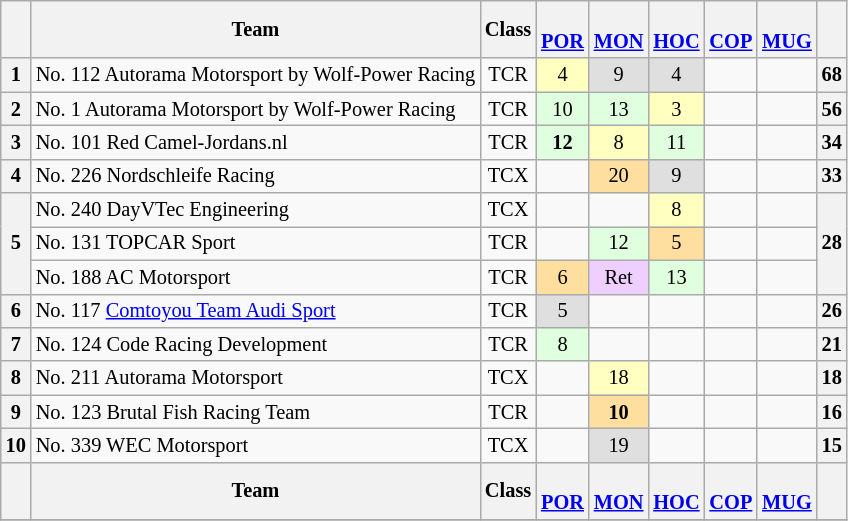<table align=left| class="wikitable" style="font-size: 85%; text-align: center">
<tr valign="top">
<th valign=middle></th>
<th valign=middle>Team</th>
<th valign=middle>Class</th>
<th><br><a href='#'>POR</a></th>
<th><br><a href='#'>MON</a></th>
<th><br><a href='#'>HOC</a></th>
<th><br><a href='#'>COP</a></th>
<th><br><a href='#'>MUG</a></th>
<th valign=middle>  </th>
</tr>
<tr>
<th>1</th>
<td align=left> No. 112 Autorama Motorsport by Wolf-Power Racing</td>
<td>TCR</td>
<td style="background:#FFFFBF;">4</td>
<td style="background:#DFDFDF;">9</td>
<td style="background:#DFDFDF;">4</td>
<td></td>
<td></td>
<th>68</th>
</tr>
<tr>
<th>2</th>
<td align=left> No. 1 Autorama Motorsport by Wolf-Power Racing</td>
<td>TCR</td>
<td style="background:#DFFFDF;">10</td>
<td style="background:#DFFFDF;">13</td>
<td style="background:#FFFFBF;">3</td>
<td></td>
<td></td>
<th>56</th>
</tr>
<tr>
<th>3</th>
<td align=left> No. 101 Red Camel-Jordans.nl</td>
<td>TCR</td>
<td style="background:#DFFFDF;"><strong>12</strong></td>
<td style="background:#FFFFBF;">8</td>
<td style="background:#DFFFDF;">11</td>
<td></td>
<td></td>
<th>34</th>
</tr>
<tr>
<th>4</th>
<td align=left> No. 226 Nordschleife Racing</td>
<td>TCX</td>
<td></td>
<td style="background:#FFDF9F;">20</td>
<td style="background:#DFDFDF;">9</td>
<td></td>
<td></td>
<th>33</th>
</tr>
<tr>
<th rowspan=3>5</th>
<td align=left> No. 240 DayVTec Engineering</td>
<td>TCX</td>
<td></td>
<td></td>
<td style="background:#FFFFBF;">8</td>
<td></td>
<td></td>
<th rowspan=3>28</th>
</tr>
<tr>
<td align=left> No. 131 TOPCAR Sport</td>
<td>TCR</td>
<td></td>
<td style="background:#DFFFDF;">12</td>
<td style="background:#FFDF9F;">5</td>
<td></td>
<td></td>
</tr>
<tr>
<td align=left> No. 188 AC Motorsport</td>
<td>TCR</td>
<td style="background:#FFDF9F;">6</td>
<td style="background:#EFCFFF;">Ret</td>
<td style="background:#DFFFDF;">13</td>
<td></td>
<td></td>
</tr>
<tr>
<th>6</th>
<td align=left> No. 117 <a href='#'>Comtoyou Team Audi Sport</a></td>
<td>TCR</td>
<td style="background:#DFDFDF;">5</td>
<td></td>
<td></td>
<td></td>
<td></td>
<th>26</th>
</tr>
<tr>
<th>7</th>
<td align=left> No. 124 Code Racing Development</td>
<td>TCR</td>
<td style="background:#DFFFDF;">8</td>
<td></td>
<td></td>
<td></td>
<td></td>
<th>21</th>
</tr>
<tr>
<th>8</th>
<td align=left> No. 211 Autorama Motorsport</td>
<td>TCX</td>
<td></td>
<td style="background:#FFFFBF;">18</td>
<td></td>
<td></td>
<td></td>
<th>18</th>
</tr>
<tr>
<th>9</th>
<td align=left> No. 123 Brutal Fish Racing Team</td>
<td>TCR</td>
<td></td>
<td style="background:#FFDF9F;"><strong>10</strong></td>
<td></td>
<td></td>
<td></td>
<th>16</th>
</tr>
<tr>
<th>10</th>
<td align=left> No. 339 WEC Motorsport</td>
<td>TCX</td>
<td></td>
<td style="background:#DFDFDF;">19</td>
<td></td>
<td></td>
<td></td>
<th>15</th>
</tr>
<tr>
<th valign=middle></th>
<th valign=middle>Team</th>
<th valign=middle>Class</th>
<th><br><a href='#'>POR</a></th>
<th><br><a href='#'>MON</a></th>
<th><br><a href='#'>HOC</a></th>
<th><br><a href='#'>COP</a></th>
<th><br><a href='#'>MUG</a></th>
<th valign=middle>  </th>
</tr>
<tr>
</tr>
</table>
